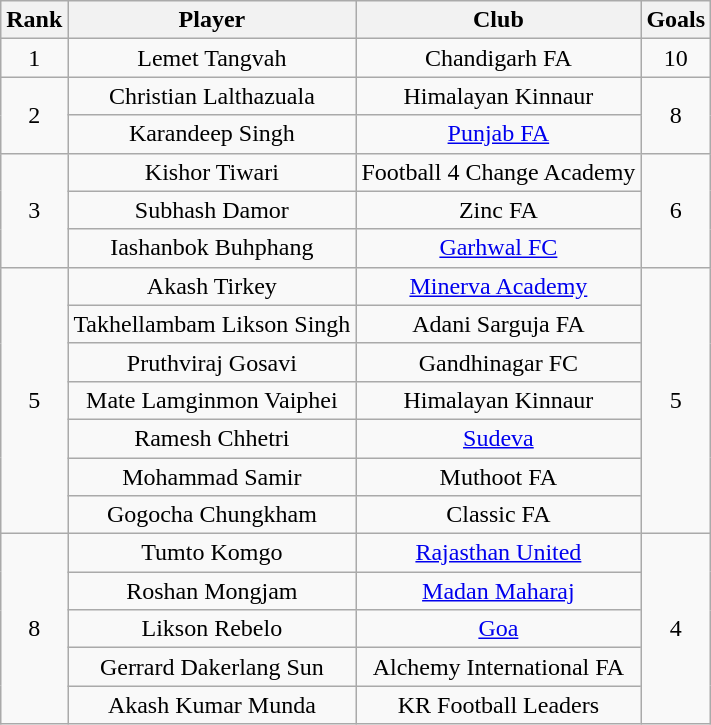<table class="wikitable" style="text-align:center">
<tr>
<th>Rank</th>
<th>Player</th>
<th>Club</th>
<th>Goals</th>
</tr>
<tr>
<td>1</td>
<td>Lemet Tangvah</td>
<td>Chandigarh FA</td>
<td>10</td>
</tr>
<tr>
<td rowspan=2>2</td>
<td>Christian Lalthazuala</td>
<td>Himalayan Kinnaur</td>
<td rowspan=2>8</td>
</tr>
<tr>
<td>Karandeep Singh</td>
<td><a href='#'>Punjab FA</a></td>
</tr>
<tr>
<td rowspan=3>3</td>
<td>Kishor Tiwari</td>
<td>Football 4 Change Academy</td>
<td rowspan=3>6</td>
</tr>
<tr>
<td>Subhash Damor</td>
<td>Zinc FA</td>
</tr>
<tr>
<td>Iashanbok Buhphang</td>
<td><a href='#'>Garhwal FC</a></td>
</tr>
<tr>
<td rowspan=7>5</td>
<td>Akash Tirkey</td>
<td><a href='#'>Minerva Academy</a></td>
<td rowspan=7>5</td>
</tr>
<tr>
<td>Takhellambam Likson Singh</td>
<td>Adani Sarguja FA</td>
</tr>
<tr>
<td>Pruthviraj Gosavi</td>
<td>Gandhinagar FC</td>
</tr>
<tr>
<td>Mate Lamginmon Vaiphei</td>
<td>Himalayan Kinnaur</td>
</tr>
<tr>
<td>Ramesh Chhetri</td>
<td><a href='#'>Sudeva</a></td>
</tr>
<tr>
<td>Mohammad Samir</td>
<td>Muthoot FA</td>
</tr>
<tr>
<td>Gogocha Chungkham</td>
<td>Classic FA</td>
</tr>
<tr>
<td rowspan=5>8</td>
<td>Tumto Komgo</td>
<td><a href='#'>Rajasthan United</a></td>
<td rowspan=5>4</td>
</tr>
<tr>
<td>Roshan Mongjam</td>
<td><a href='#'>Madan Maharaj</a></td>
</tr>
<tr>
<td>Likson Rebelo</td>
<td><a href='#'>Goa</a></td>
</tr>
<tr>
<td>Gerrard Dakerlang Sun</td>
<td>Alchemy International FA</td>
</tr>
<tr>
<td>Akash Kumar Munda</td>
<td>KR Football Leaders</td>
</tr>
</table>
